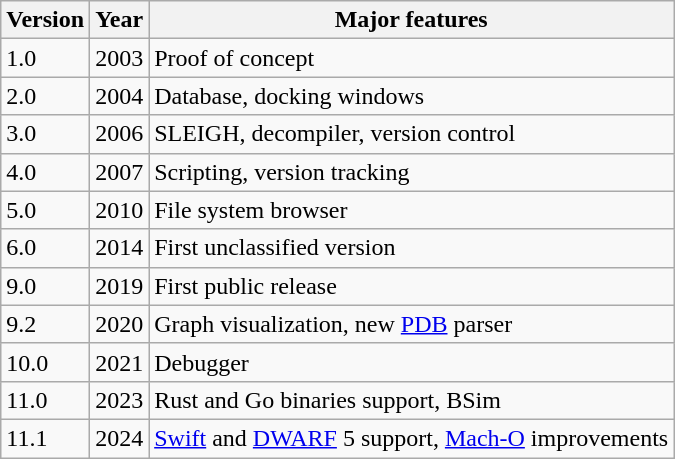<table class="wikitable">
<tr>
<th>Version</th>
<th>Year</th>
<th>Major features</th>
</tr>
<tr>
<td>1.0</td>
<td>2003</td>
<td>Proof of concept</td>
</tr>
<tr>
<td>2.0</td>
<td>2004</td>
<td>Database, docking windows</td>
</tr>
<tr>
<td>3.0</td>
<td>2006</td>
<td>SLEIGH, decompiler, version control</td>
</tr>
<tr>
<td>4.0</td>
<td>2007</td>
<td>Scripting, version tracking</td>
</tr>
<tr>
<td>5.0</td>
<td>2010</td>
<td>File system browser</td>
</tr>
<tr>
<td>6.0</td>
<td>2014</td>
<td>First unclassified version</td>
</tr>
<tr>
<td>9.0</td>
<td>2019</td>
<td>First public release</td>
</tr>
<tr>
<td>9.2</td>
<td>2020</td>
<td>Graph visualization, new <a href='#'>PDB</a> parser</td>
</tr>
<tr>
<td>10.0</td>
<td>2021</td>
<td>Debugger</td>
</tr>
<tr>
<td>11.0</td>
<td>2023</td>
<td>Rust and Go binaries support, BSim</td>
</tr>
<tr>
<td>11.1</td>
<td>2024</td>
<td><a href='#'>Swift</a> and <a href='#'>DWARF</a> 5 support, <a href='#'>Mach-O</a> improvements</td>
</tr>
</table>
